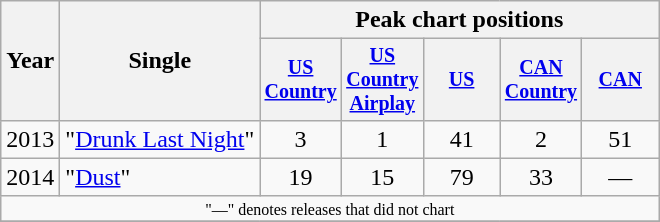<table class="wikitable" style="text-align:center;">
<tr>
<th rowspan="2">Year</th>
<th rowspan="2">Single</th>
<th colspan="5">Peak chart positions</th>
</tr>
<tr style="font-size:smaller;">
<th width="45"><a href='#'>US Country</a><br></th>
<th width="45"><a href='#'>US Country Airplay</a><br></th>
<th width="45"><a href='#'>US</a><br></th>
<th width="45"><a href='#'>CAN Country</a><br></th>
<th width="45"><a href='#'>CAN</a><br></th>
</tr>
<tr>
<td>2013</td>
<td align="left">"<a href='#'>Drunk Last Night</a>"</td>
<td>3</td>
<td>1</td>
<td>41</td>
<td>2</td>
<td>51</td>
</tr>
<tr>
<td>2014</td>
<td align="left">"<a href='#'>Dust</a>"</td>
<td>19</td>
<td>15</td>
<td>79</td>
<td>33</td>
<td>—</td>
</tr>
<tr>
<td colspan="7" style="font-size:8pt">"—" denotes releases that did not chart</td>
</tr>
<tr>
</tr>
</table>
